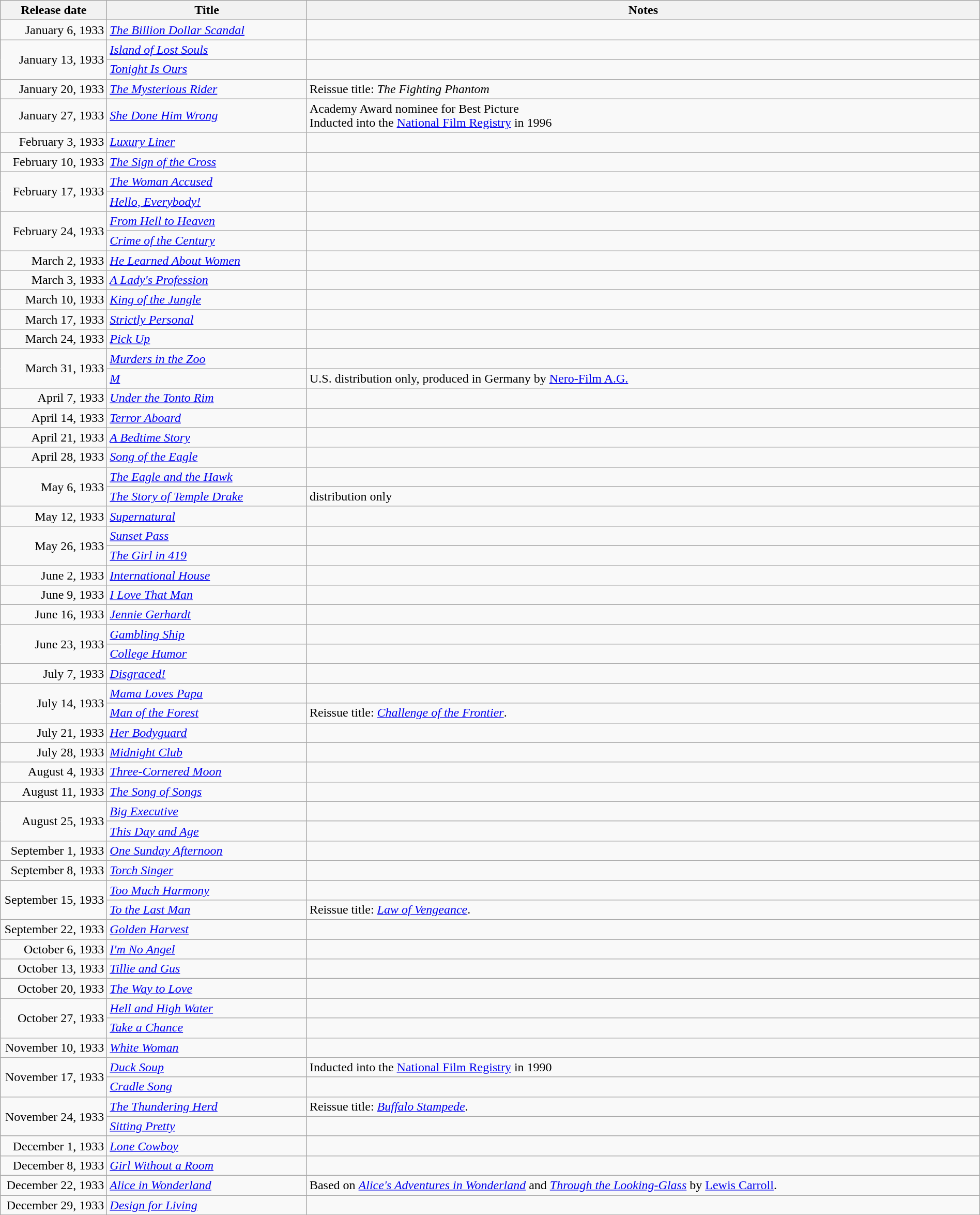<table class="wikitable sortable" style="width:100%;">
<tr>
<th scope="col" style="width:130px;">Release date</th>
<th>Title</th>
<th>Notes</th>
</tr>
<tr>
<td style="text-align:right;">January 6, 1933</td>
<td><em><a href='#'>The Billion Dollar Scandal</a></em></td>
<td></td>
</tr>
<tr>
<td style="text-align:right;" rowspan="2">January 13, 1933</td>
<td><em><a href='#'>Island of Lost Souls</a></em></td>
<td></td>
</tr>
<tr>
<td><em><a href='#'>Tonight Is Ours</a></em></td>
<td></td>
</tr>
<tr>
<td style="text-align:right;">January 20, 1933</td>
<td><em><a href='#'>The Mysterious Rider</a></em></td>
<td>Reissue title: <em>The Fighting Phantom</em></td>
</tr>
<tr>
<td style="text-align:right;">January 27, 1933</td>
<td><em><a href='#'>She Done Him Wrong</a></em></td>
<td>Academy Award nominee for Best Picture<br>Inducted into the <a href='#'>National Film Registry</a> in 1996</td>
</tr>
<tr>
<td style="text-align:right;">February 3, 1933</td>
<td><em><a href='#'>Luxury Liner</a></em></td>
<td></td>
</tr>
<tr>
<td style="text-align:right;">February 10, 1933</td>
<td><em><a href='#'>The Sign of the Cross</a></em></td>
<td></td>
</tr>
<tr>
<td style="text-align:right;" rowspan="2">February 17, 1933</td>
<td><em><a href='#'>The Woman Accused</a></em></td>
<td></td>
</tr>
<tr>
<td><em><a href='#'>Hello, Everybody!</a></em></td>
<td></td>
</tr>
<tr>
<td style="text-align:right;" rowspan="2">February 24, 1933</td>
<td><em><a href='#'>From Hell to Heaven</a></em></td>
<td></td>
</tr>
<tr>
<td><em><a href='#'>Crime of the Century</a></em></td>
<td></td>
</tr>
<tr>
<td style="text-align:right;">March 2, 1933</td>
<td><em><a href='#'>He Learned About Women</a></em></td>
<td></td>
</tr>
<tr>
<td style="text-align:right;">March 3, 1933</td>
<td><em><a href='#'>A Lady's Profession</a></em></td>
<td></td>
</tr>
<tr>
<td style="text-align:right;">March 10, 1933</td>
<td><em><a href='#'>King of the Jungle</a></em></td>
<td></td>
</tr>
<tr>
<td style="text-align:right;">March 17, 1933</td>
<td><em><a href='#'>Strictly Personal</a></em></td>
<td></td>
</tr>
<tr>
<td style="text-align:right;">March 24, 1933</td>
<td><em><a href='#'>Pick Up</a></em></td>
<td></td>
</tr>
<tr>
<td style="text-align:right;" rowspan="2">March 31, 1933</td>
<td><em><a href='#'>Murders in the Zoo</a></em></td>
<td></td>
</tr>
<tr>
<td><em><a href='#'>M</a></em></td>
<td>U.S. distribution only, produced in Germany by <a href='#'>Nero-Film A.G.</a></td>
</tr>
<tr>
<td style="text-align:right;">April 7, 1933</td>
<td><em><a href='#'>Under the Tonto Rim</a></em></td>
<td></td>
</tr>
<tr>
<td style="text-align:right;">April 14, 1933</td>
<td><em><a href='#'>Terror Aboard</a></em></td>
<td></td>
</tr>
<tr>
<td style="text-align:right;">April 21, 1933</td>
<td><em><a href='#'>A Bedtime Story</a></em></td>
<td></td>
</tr>
<tr>
<td style="text-align:right;">April 28, 1933</td>
<td><em><a href='#'>Song of the Eagle</a></em></td>
<td></td>
</tr>
<tr>
<td style="text-align:right;" rowspan="2">May 6, 1933</td>
<td><em><a href='#'>The Eagle and the Hawk</a></em></td>
<td></td>
</tr>
<tr>
<td><em><a href='#'>The Story of Temple Drake</a></em></td>
<td>distribution only</td>
</tr>
<tr>
<td style="text-align:right;">May 12, 1933</td>
<td><em><a href='#'>Supernatural</a></em></td>
<td></td>
</tr>
<tr>
<td style="text-align:right;" rowspan="2">May 26, 1933</td>
<td><em><a href='#'>Sunset Pass</a></em></td>
<td></td>
</tr>
<tr>
<td><em><a href='#'>The Girl in 419</a></em></td>
<td></td>
</tr>
<tr>
<td style="text-align:right;">June 2, 1933</td>
<td><em><a href='#'>International House</a></em></td>
<td></td>
</tr>
<tr>
<td style="text-align:right;">June 9, 1933</td>
<td><em><a href='#'>I Love That Man</a></em></td>
<td></td>
</tr>
<tr>
<td style="text-align:right;">June 16, 1933</td>
<td><em><a href='#'>Jennie Gerhardt</a></em></td>
<td></td>
</tr>
<tr>
<td style="text-align:right;" rowspan="2">June 23, 1933</td>
<td><em><a href='#'>Gambling Ship</a></em></td>
<td></td>
</tr>
<tr>
<td><em><a href='#'>College Humor</a></em></td>
<td></td>
</tr>
<tr>
<td style="text-align:right;">July 7, 1933</td>
<td><em><a href='#'>Disgraced!</a></em></td>
<td></td>
</tr>
<tr>
<td style="text-align:right;" rowspan="2">July 14, 1933</td>
<td><em><a href='#'>Mama Loves Papa</a></em></td>
<td></td>
</tr>
<tr>
<td><em><a href='#'>Man of the Forest</a></em></td>
<td>Reissue title: <em><a href='#'>Challenge of the Frontier</a></em>.</td>
</tr>
<tr>
<td style="text-align:right;">July 21, 1933</td>
<td><em><a href='#'>Her Bodyguard</a></em></td>
<td></td>
</tr>
<tr>
<td style="text-align:right;">July 28, 1933</td>
<td><em><a href='#'>Midnight Club</a></em></td>
<td></td>
</tr>
<tr>
<td style="text-align:right;">August 4, 1933</td>
<td><em><a href='#'>Three-Cornered Moon</a></em></td>
<td></td>
</tr>
<tr>
<td style="text-align:right;">August 11, 1933</td>
<td><em><a href='#'>The Song of Songs</a></em></td>
<td></td>
</tr>
<tr>
<td style="text-align:right;" rowspan="2">August 25, 1933</td>
<td><em><a href='#'>Big Executive</a></em></td>
<td></td>
</tr>
<tr>
<td><em><a href='#'>This Day and Age</a></em></td>
<td></td>
</tr>
<tr>
<td style="text-align:right;">September 1, 1933</td>
<td><em><a href='#'>One Sunday Afternoon</a></em></td>
<td></td>
</tr>
<tr>
<td style="text-align:right;">September 8, 1933</td>
<td><em><a href='#'>Torch Singer</a></em></td>
<td></td>
</tr>
<tr>
<td style="text-align:right;" rowspan="2">September 15, 1933</td>
<td><em><a href='#'>Too Much Harmony</a></em></td>
</tr>
<tr>
<td><em><a href='#'>To the Last Man</a></em></td>
<td>Reissue title: <em><a href='#'>Law of Vengeance</a></em>.</td>
</tr>
<tr>
<td style="text-align:right;">September 22, 1933</td>
<td><em><a href='#'>Golden Harvest</a></em></td>
<td></td>
</tr>
<tr>
<td style="text-align:right;">October 6, 1933</td>
<td><em><a href='#'>I'm No Angel</a></em></td>
<td></td>
</tr>
<tr>
<td style="text-align:right;">October 13, 1933</td>
<td><em><a href='#'>Tillie and Gus</a></em></td>
<td></td>
</tr>
<tr>
<td style="text-align:right;">October 20, 1933</td>
<td><em><a href='#'>The Way to Love</a></em></td>
<td></td>
</tr>
<tr>
<td style="text-align:right;" rowspan="2">October 27, 1933</td>
<td><em><a href='#'>Hell and High Water</a></em></td>
<td></td>
</tr>
<tr>
<td><em><a href='#'>Take a Chance</a></em></td>
<td></td>
</tr>
<tr>
<td style="text-align:right;">November 10, 1933</td>
<td><em><a href='#'>White Woman</a></em></td>
<td></td>
</tr>
<tr>
<td style="text-align:right;" rowspan="2">November 17, 1933</td>
<td><em><a href='#'>Duck Soup</a></em></td>
<td>Inducted into the <a href='#'>National Film Registry</a> in 1990</td>
</tr>
<tr>
<td><em><a href='#'>Cradle Song</a></em></td>
<td></td>
</tr>
<tr>
<td style="text-align:right;" rowspan="2">November 24, 1933</td>
<td><em><a href='#'>The Thundering Herd</a></em></td>
<td>Reissue title: <em><a href='#'>Buffalo Stampede</a></em>.</td>
</tr>
<tr>
<td><em><a href='#'>Sitting Pretty</a></em></td>
<td></td>
</tr>
<tr>
<td style="text-align:right;">December 1, 1933</td>
<td><em><a href='#'>Lone Cowboy</a></em></td>
<td></td>
</tr>
<tr>
<td style="text-align:right;">December 8, 1933</td>
<td><em><a href='#'>Girl Without a Room</a></em></td>
<td></td>
</tr>
<tr>
<td style="text-align:right;">December 22, 1933</td>
<td><em><a href='#'>Alice in Wonderland</a></em></td>
<td>Based on <em><a href='#'>Alice's Adventures in Wonderland</a></em> and <em><a href='#'>Through the Looking-Glass</a></em> by <a href='#'>Lewis Carroll</a>.</td>
</tr>
<tr>
<td style="text-align:right;">December 29, 1933</td>
<td><em><a href='#'>Design for Living</a></em></td>
<td rowspan="4"></td>
</tr>
<tr>
</tr>
</table>
